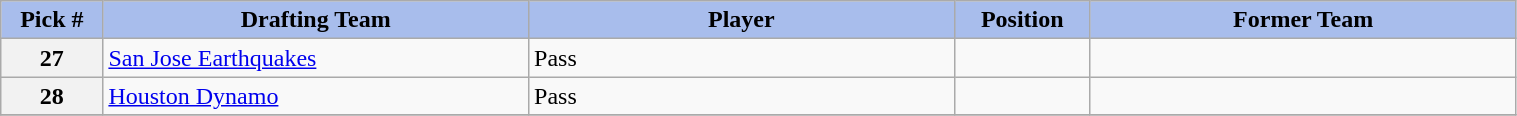<table class="wikitable sortable" style="width: 80%">
<tr>
<th style="background:#A8BDEC;" width=6%>Pick #</th>
<th width=25% style="background:#A8BDEC;">Drafting Team</th>
<th width=25% style="background:#A8BDEC;">Player</th>
<th width=8% style="background:#A8BDEC;">Position</th>
<th width=25% style="background:#A8BDEC;">Former Team</th>
</tr>
<tr>
<th>27</th>
<td><a href='#'>San Jose Earthquakes</a></td>
<td>Pass</td>
<td></td>
<td></td>
</tr>
<tr>
<th>28</th>
<td><a href='#'>Houston Dynamo</a></td>
<td>Pass</td>
<td></td>
<td></td>
</tr>
<tr>
</tr>
</table>
